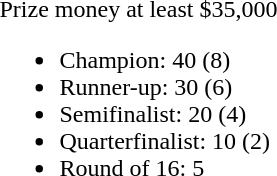<table style="float:left; margin-right:1em">
<tr>
<td>Prize money at least $35,000<br><ul><li>Champion: 40 (8)</li><li>Runner-up: 30 (6)</li><li>Semifinalist: 20 (4)</li><li>Quarterfinalist: 10 (2)</li><li>Round of 16: 5</li></ul></td>
</tr>
</table>
